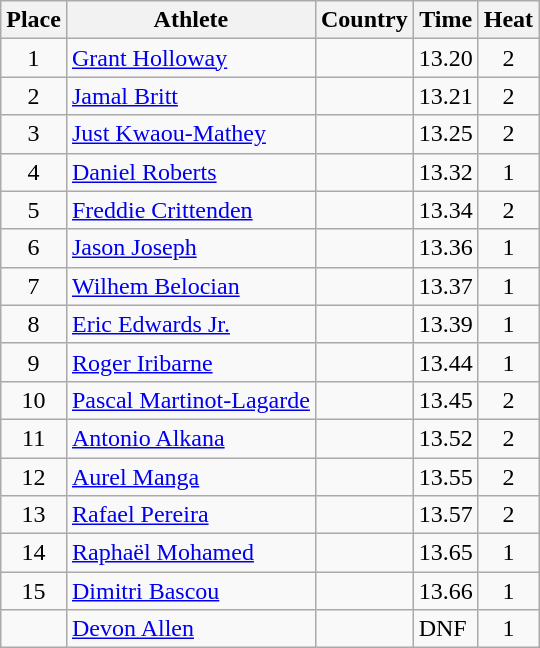<table class="wikitable">
<tr>
<th>Place</th>
<th>Athlete</th>
<th>Country</th>
<th>Time</th>
<th>Heat</th>
</tr>
<tr>
<td align=center>1</td>
<td><a href='#'>Grant Holloway</a></td>
<td></td>
<td>13.20</td>
<td align=center>2</td>
</tr>
<tr>
<td align=center>2</td>
<td><a href='#'>Jamal Britt</a></td>
<td></td>
<td>13.21</td>
<td align=center>2</td>
</tr>
<tr>
<td align=center>3</td>
<td><a href='#'>Just Kwaou-Mathey</a></td>
<td></td>
<td>13.25</td>
<td align=center>2</td>
</tr>
<tr>
<td align=center>4</td>
<td><a href='#'>Daniel Roberts</a></td>
<td></td>
<td>13.32</td>
<td align=center>1</td>
</tr>
<tr>
<td align=center>5</td>
<td><a href='#'>Freddie Crittenden</a></td>
<td></td>
<td>13.34</td>
<td align=center>2</td>
</tr>
<tr>
<td align=center>6</td>
<td><a href='#'>Jason Joseph</a></td>
<td></td>
<td>13.36</td>
<td align=center>1</td>
</tr>
<tr>
<td align=center>7</td>
<td><a href='#'>Wilhem Belocian</a></td>
<td></td>
<td>13.37</td>
<td align=center>1</td>
</tr>
<tr>
<td align=center>8</td>
<td><a href='#'>Eric Edwards Jr.</a></td>
<td></td>
<td>13.39</td>
<td align=center>1</td>
</tr>
<tr>
<td align=center>9</td>
<td><a href='#'>Roger Iribarne</a></td>
<td></td>
<td>13.44</td>
<td align=center>1</td>
</tr>
<tr>
<td align=center>10</td>
<td><a href='#'>Pascal Martinot-Lagarde</a></td>
<td></td>
<td>13.45</td>
<td align=center>2</td>
</tr>
<tr>
<td align=center>11</td>
<td><a href='#'>Antonio Alkana</a></td>
<td></td>
<td>13.52</td>
<td align=center>2</td>
</tr>
<tr>
<td align=center>12</td>
<td><a href='#'>Aurel Manga</a></td>
<td></td>
<td>13.55</td>
<td align=center>2</td>
</tr>
<tr>
<td align=center>13</td>
<td><a href='#'>Rafael Pereira</a></td>
<td></td>
<td>13.57</td>
<td align=center>2</td>
</tr>
<tr>
<td align=center>14</td>
<td><a href='#'>Raphaël Mohamed</a></td>
<td></td>
<td>13.65</td>
<td align=center>1</td>
</tr>
<tr>
<td align=center>15</td>
<td><a href='#'>Dimitri Bascou</a></td>
<td></td>
<td>13.66</td>
<td align=center>1</td>
</tr>
<tr>
<td align=center></td>
<td><a href='#'>Devon Allen</a></td>
<td></td>
<td>DNF</td>
<td align=center>1</td>
</tr>
</table>
